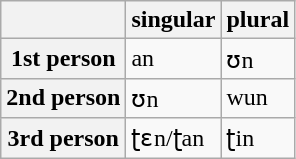<table class="wikitable">
<tr>
<th></th>
<th>singular</th>
<th>plural</th>
</tr>
<tr>
<th>1st person</th>
<td>an</td>
<td>ʊn</td>
</tr>
<tr>
<th>2nd person</th>
<td>ʊn</td>
<td>wun</td>
</tr>
<tr>
<th>3rd person</th>
<td>ʈɛn/ʈan</td>
<td>ʈin</td>
</tr>
</table>
